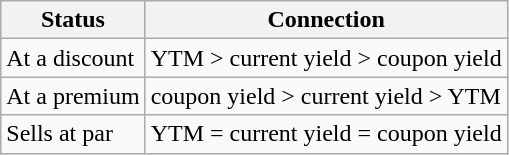<table class="wikitable">
<tr>
<th>Status</th>
<th>Connection</th>
</tr>
<tr>
<td>At a discount</td>
<td>YTM > current yield > coupon yield</td>
</tr>
<tr>
<td>At a premium</td>
<td>coupon yield > current yield > YTM</td>
</tr>
<tr>
<td>Sells at par</td>
<td>YTM = current yield = coupon yield</td>
</tr>
</table>
